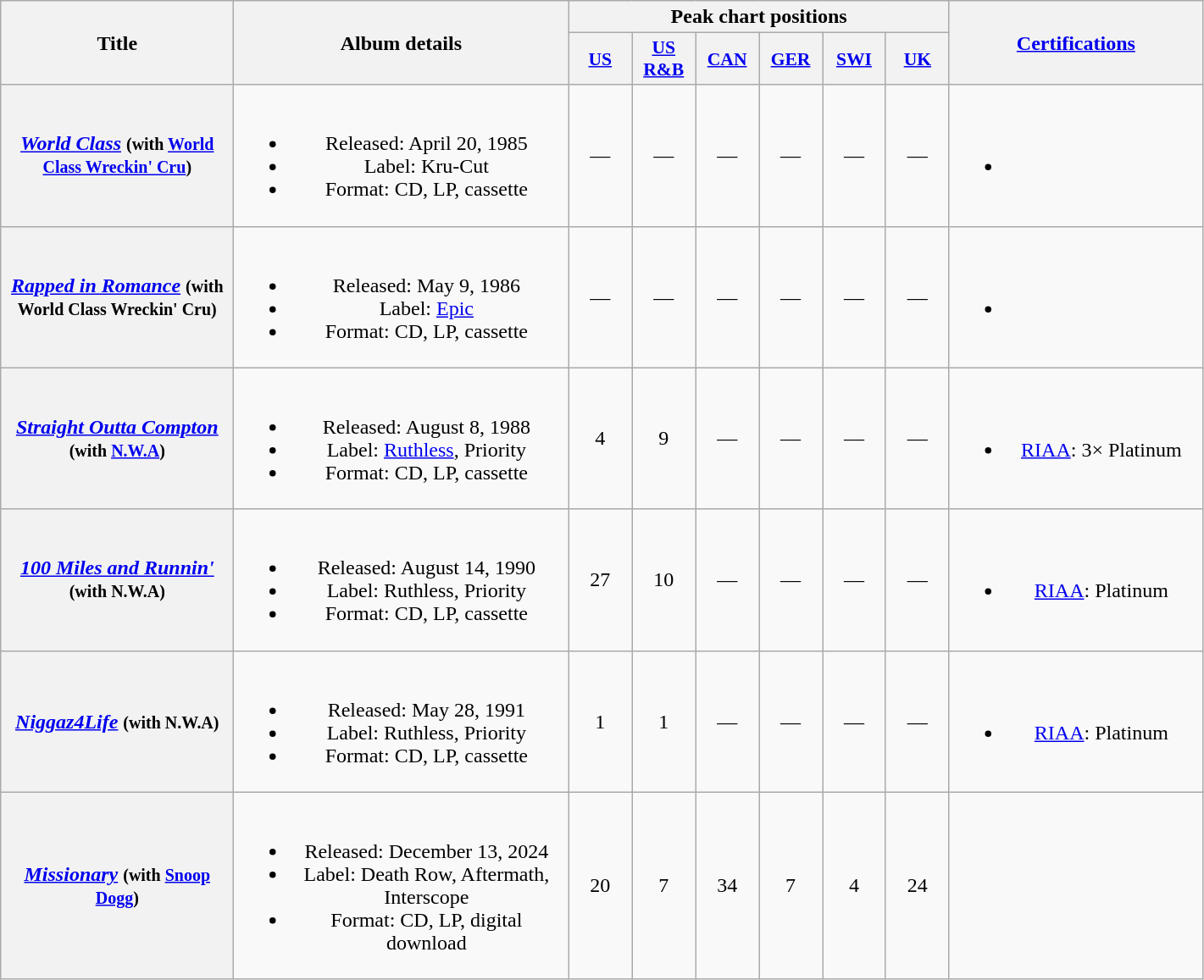<table class="wikitable plainrowheaders" style="text-align:center;">
<tr>
<th scope="col" rowspan="2" style="width:11em;">Title</th>
<th scope="col" rowspan="2" style="width:16em;">Album details</th>
<th scope="col" colspan="6">Peak chart positions</th>
<th scope="col" rowspan="2" style="width:12em;"><a href='#'>Certifications</a></th>
</tr>
<tr>
<th style="width:3em;font-size:90%;"><a href='#'>US</a><br></th>
<th style="width:3em;font-size:90%;"><a href='#'>US<br>R&B</a><br></th>
<th style="width:3em;font-size:90%;"><a href='#'>CAN</a><br></th>
<th style="width:3em;font-size:90%;"><a href='#'>GER</a><br></th>
<th style="width:3em;font-size:90%;"><a href='#'>SWI</a><br></th>
<th style="width:3em;font-size:90%;"><a href='#'>UK</a><br></th>
</tr>
<tr>
<th scope="row"><em><a href='#'>World Class</a></em> <small>(with <a href='#'>World Class Wreckin' Cru</a>)</small></th>
<td><br><ul><li>Released: April 20, 1985</li><li>Label: Kru-Cut</li><li>Format: CD, LP, cassette</li></ul></td>
<td>—</td>
<td>—</td>
<td>—</td>
<td>—</td>
<td>—</td>
<td>—</td>
<td><br><ul><li></li></ul></td>
</tr>
<tr>
<th scope="row"><em><a href='#'>Rapped in Romance</a></em> <small>(with World Class Wreckin' Cru)</small></th>
<td><br><ul><li>Released: May 9, 1986</li><li>Label: <a href='#'>Epic</a></li><li>Format: CD, LP, cassette</li></ul></td>
<td>—</td>
<td>—</td>
<td>—</td>
<td>—</td>
<td>—</td>
<td>—</td>
<td><br><ul><li></li></ul></td>
</tr>
<tr>
<th scope="row"><em><a href='#'>Straight Outta Compton</a></em> <small>(with <a href='#'>N.W.A</a>)</small></th>
<td><br><ul><li>Released: August 8, 1988</li><li>Label: <a href='#'>Ruthless</a>, Priority</li><li>Format: CD, LP, cassette</li></ul></td>
<td>4</td>
<td>9</td>
<td>—</td>
<td>—</td>
<td>—</td>
<td>—</td>
<td><br><ul><li><a href='#'>RIAA</a>: 3× Platinum</li></ul></td>
</tr>
<tr>
<th scope="row"><em><a href='#'>100 Miles and Runnin'</a></em> <small>(with N.W.A)</small></th>
<td><br><ul><li>Released: August 14, 1990</li><li>Label: Ruthless, Priority</li><li>Format: CD, LP, cassette</li></ul></td>
<td>27</td>
<td>10</td>
<td>—</td>
<td>—</td>
<td>—</td>
<td>—</td>
<td><br><ul><li><a href='#'>RIAA</a>: Platinum</li></ul></td>
</tr>
<tr>
<th scope="row"><em><a href='#'>Niggaz4Life</a></em> <small>(with N.W.A)</small></th>
<td><br><ul><li>Released: May 28, 1991</li><li>Label: Ruthless, Priority</li><li>Format: CD, LP, cassette</li></ul></td>
<td>1</td>
<td>1</td>
<td>—</td>
<td>—</td>
<td>—</td>
<td>—</td>
<td><br><ul><li><a href='#'>RIAA</a>: Platinum</li></ul></td>
</tr>
<tr>
<th scope="row"><em><a href='#'>Missionary</a></em> <small>(with <a href='#'>Snoop Dogg</a>)</small></th>
<td><br><ul><li>Released: December 13, 2024</li><li>Label: Death Row, Aftermath, Interscope</li><li>Format: CD, LP, digital download</li></ul></td>
<td>20</td>
<td>7</td>
<td>34</td>
<td>7</td>
<td>4</td>
<td>24</td>
<td></td>
</tr>
</table>
